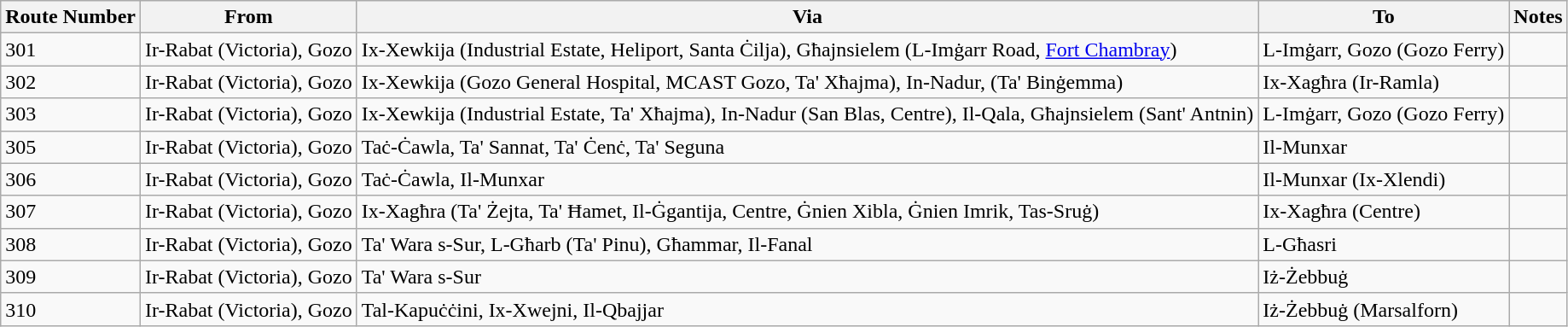<table class="wikitable sortable">
<tr>
<th>Route Number</th>
<th>From</th>
<th>Via</th>
<th>To</th>
<th>Notes</th>
</tr>
<tr>
<td>301</td>
<td>Ir-Rabat (Victoria), Gozo</td>
<td>Ix-Xewkija (Industrial Estate, Heliport, Santa Ċilja), Għajnsielem (L-Imġarr Road, <a href='#'>Fort Chambray</a>)</td>
<td>L-Imġarr, Gozo (Gozo Ferry)</td>
<td></td>
</tr>
<tr>
<td>302</td>
<td>Ir-Rabat (Victoria), Gozo</td>
<td>Ix-Xewkija (Gozo General Hospital, MCAST Gozo, Ta' Xħajma), In-Nadur, (Ta' Binġemma)</td>
<td>Ix-Xagħra (Ir-Ramla)</td>
<td></td>
</tr>
<tr>
<td>303</td>
<td>Ir-Rabat (Victoria), Gozo</td>
<td>Ix-Xewkija (Industrial Estate, Ta' Xħajma), In-Nadur (San Blas, Centre), Il-Qala, Għajnsielem (Sant' Antnin)</td>
<td>L-Imġarr, Gozo (Gozo Ferry)</td>
<td></td>
</tr>
<tr>
<td>305</td>
<td>Ir-Rabat (Victoria), Gozo</td>
<td>Taċ-Ċawla, Ta' Sannat, Ta' Ċenċ, Ta' Seguna</td>
<td>Il-Munxar</td>
<td></td>
</tr>
<tr>
<td>306</td>
<td>Ir-Rabat (Victoria), Gozo</td>
<td>Taċ-Ċawla, Il-Munxar</td>
<td>Il-Munxar (Ix-Xlendi)</td>
<td></td>
</tr>
<tr>
<td>307</td>
<td>Ir-Rabat (Victoria), Gozo</td>
<td>Ix-Xagħra (Ta' Żejta, Ta' Ħamet, Il-Ġgantija, Centre, Ġnien Xibla, Ġnien Imrik, Tas-Sruġ)</td>
<td>Ix-Xagħra (Centre)</td>
<td></td>
</tr>
<tr>
<td>308</td>
<td>Ir-Rabat (Victoria), Gozo</td>
<td>Ta' Wara s-Sur, L-Għarb (Ta' Pinu), Għammar, Il-Fanal</td>
<td>L-Għasri</td>
<td></td>
</tr>
<tr>
<td>309</td>
<td>Ir-Rabat (Victoria), Gozo</td>
<td>Ta' Wara s-Sur</td>
<td>Iż-Żebbuġ</td>
<td></td>
</tr>
<tr>
<td>310</td>
<td>Ir-Rabat (Victoria), Gozo</td>
<td>Tal-Kapuċċini, Ix-Xwejni, Il-Qbajjar</td>
<td>Iż-Żebbuġ (Marsalforn)</td>
<td></td>
</tr>
</table>
